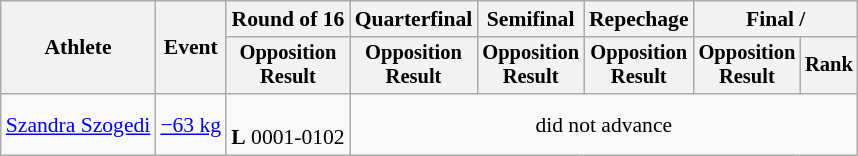<table class="wikitable" style="font-size:90%">
<tr>
<th rowspan=2>Athlete</th>
<th rowspan=2>Event</th>
<th>Round of 16</th>
<th>Quarterfinal</th>
<th>Semifinal</th>
<th>Repechage</th>
<th colspan=2>Final / </th>
</tr>
<tr style="font-size: 95%">
<th>Opposition<br>Result</th>
<th>Opposition<br>Result</th>
<th>Opposition<br>Result</th>
<th>Opposition<br>Result</th>
<th>Opposition<br>Result</th>
<th>Rank</th>
</tr>
<tr align=center>
<td align=left><a href='#'>Szandra Szogedi</a></td>
<td align=left><a href='#'>−63 kg</a></td>
<td><br><strong>L</strong> 0001-0102</td>
<td colspan=5>did not advance</td>
</tr>
</table>
